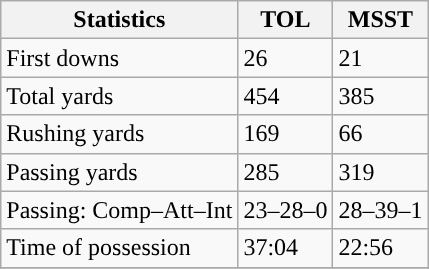<table class="wikitable" style="float: left;">
<tr>
<th>Statistics</th>
<th>TOL</th>
<th>MSST</th>
</tr>
<tr>
<td>First downs</td>
<td>26</td>
<td>21</td>
</tr>
<tr>
<td>Total yards</td>
<td>454</td>
<td>385</td>
</tr>
<tr>
<td>Rushing yards</td>
<td>169</td>
<td>66</td>
</tr>
<tr>
<td>Passing yards</td>
<td>285</td>
<td>319</td>
</tr>
<tr>
<td>Passing: Comp–Att–Int</td>
<td>23–28–0</td>
<td>28–39–1</td>
</tr>
<tr>
<td>Time of possession</td>
<td>37:04</td>
<td>22:56</td>
</tr>
<tr>
</tr>
</table>
